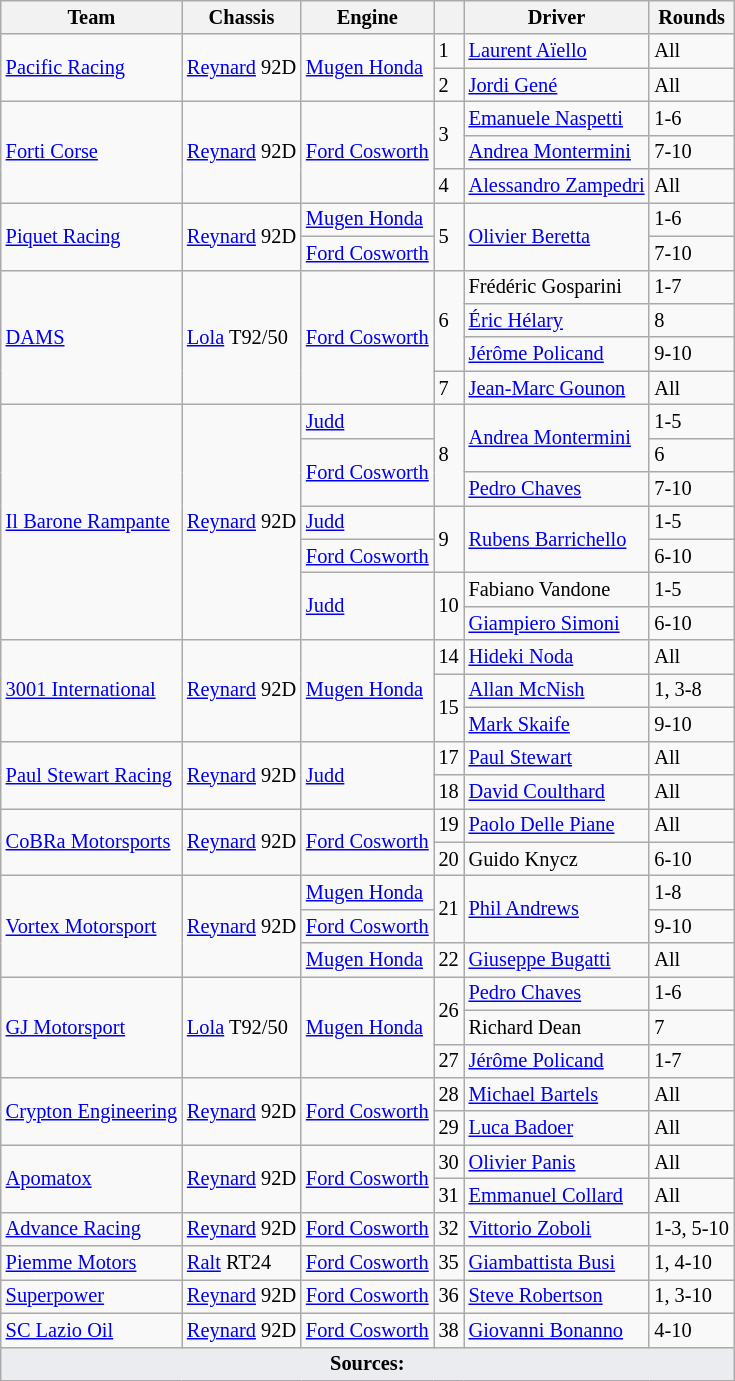<table class="wikitable" style="font-size:85%">
<tr>
<th>Team</th>
<th>Chassis</th>
<th>Engine</th>
<th></th>
<th>Driver</th>
<th>Rounds</th>
</tr>
<tr>
<td rowspan=2> <a href='#'>Pacific Racing</a></td>
<td rowspan=2><a href='#'>Reynard</a> 92D</td>
<td rowspan=2><a href='#'>Mugen Honda</a></td>
<td>1</td>
<td> <a href='#'>Laurent Aïello</a></td>
<td>All</td>
</tr>
<tr>
<td>2</td>
<td> <a href='#'>Jordi Gené</a></td>
<td>All</td>
</tr>
<tr>
<td rowspan=3> <a href='#'>Forti Corse</a></td>
<td rowspan=3><a href='#'>Reynard</a> 92D</td>
<td rowspan=3><a href='#'>Ford Cosworth</a></td>
<td rowspan=2>3</td>
<td> <a href='#'>Emanuele Naspetti</a></td>
<td>1-6</td>
</tr>
<tr>
<td> <a href='#'>Andrea Montermini</a></td>
<td>7-10</td>
</tr>
<tr>
<td>4</td>
<td> <a href='#'>Alessandro Zampedri</a></td>
<td>All</td>
</tr>
<tr>
<td rowspan=2> <a href='#'>Piquet Racing</a></td>
<td rowspan=2><a href='#'>Reynard</a> 92D</td>
<td><a href='#'>Mugen Honda</a></td>
<td rowspan=2>5</td>
<td rowspan=2> <a href='#'>Olivier Beretta</a></td>
<td>1-6</td>
</tr>
<tr>
<td><a href='#'>Ford Cosworth</a></td>
<td>7-10</td>
</tr>
<tr>
<td rowspan=4> <a href='#'>DAMS</a></td>
<td rowspan=4><a href='#'>Lola</a> T92/50</td>
<td rowspan=4><a href='#'>Ford Cosworth</a></td>
<td rowspan=3>6</td>
<td> Frédéric Gosparini</td>
<td>1-7</td>
</tr>
<tr>
<td> <a href='#'>Éric Hélary</a></td>
<td>8</td>
</tr>
<tr>
<td> <a href='#'>Jérôme Policand</a></td>
<td>9-10</td>
</tr>
<tr>
<td>7</td>
<td> <a href='#'>Jean-Marc Gounon</a></td>
<td>All</td>
</tr>
<tr>
<td rowspan=7> <a href='#'>Il Barone Rampante</a></td>
<td rowspan=7><a href='#'>Reynard</a> 92D</td>
<td><a href='#'>Judd</a></td>
<td rowspan=3>8</td>
<td rowspan=2> <a href='#'>Andrea Montermini</a></td>
<td>1-5</td>
</tr>
<tr>
<td rowspan=2><a href='#'>Ford Cosworth</a></td>
<td>6</td>
</tr>
<tr>
<td> <a href='#'>Pedro Chaves</a></td>
<td>7-10</td>
</tr>
<tr>
<td><a href='#'>Judd</a></td>
<td rowspan=2>9</td>
<td rowspan=2> <a href='#'>Rubens Barrichello</a></td>
<td>1-5</td>
</tr>
<tr>
<td><a href='#'>Ford Cosworth</a></td>
<td>6-10</td>
</tr>
<tr>
<td rowspan=2><a href='#'>Judd</a></td>
<td rowspan=2>10</td>
<td> Fabiano Vandone</td>
<td>1-5</td>
</tr>
<tr>
<td> <a href='#'>Giampiero Simoni</a></td>
<td>6-10</td>
</tr>
<tr>
<td rowspan=3> <a href='#'>3001 International</a></td>
<td rowspan=3><a href='#'>Reynard</a> 92D</td>
<td rowspan=3><a href='#'>Mugen Honda</a></td>
<td>14</td>
<td> <a href='#'>Hideki Noda</a></td>
<td>All</td>
</tr>
<tr>
<td rowspan=2>15</td>
<td> <a href='#'>Allan McNish</a></td>
<td>1, 3-8</td>
</tr>
<tr>
<td> <a href='#'>Mark Skaife</a></td>
<td>9-10</td>
</tr>
<tr>
<td rowspan=2> <a href='#'>Paul Stewart Racing</a></td>
<td rowspan=2><a href='#'>Reynard</a> 92D</td>
<td rowspan=2><a href='#'>Judd</a></td>
<td>17</td>
<td> <a href='#'>Paul Stewart</a></td>
<td>All</td>
</tr>
<tr>
<td>18</td>
<td> <a href='#'>David Coulthard</a></td>
<td>All</td>
</tr>
<tr>
<td rowspan=2> <a href='#'>CoBRa Motorsports</a></td>
<td rowspan=2><a href='#'>Reynard</a> 92D</td>
<td rowspan=2><a href='#'>Ford Cosworth</a></td>
<td>19</td>
<td> <a href='#'>Paolo Delle Piane</a></td>
<td>All</td>
</tr>
<tr>
<td>20</td>
<td> Guido Knycz</td>
<td>6-10</td>
</tr>
<tr>
<td rowspan=3> <a href='#'>Vortex Motorsport</a></td>
<td rowspan=3><a href='#'>Reynard</a> 92D</td>
<td><a href='#'>Mugen Honda</a></td>
<td rowspan=2>21</td>
<td rowspan=2> <a href='#'>Phil Andrews</a></td>
<td>1-8</td>
</tr>
<tr>
<td><a href='#'>Ford Cosworth</a></td>
<td>9-10</td>
</tr>
<tr>
<td><a href='#'>Mugen Honda</a></td>
<td>22</td>
<td> <a href='#'>Giuseppe Bugatti</a></td>
<td>All</td>
</tr>
<tr>
<td rowspan=3> <a href='#'>GJ Motorsport</a></td>
<td rowspan=3><a href='#'>Lola</a> T92/50</td>
<td rowspan=3><a href='#'>Mugen Honda</a></td>
<td rowspan=2>26</td>
<td> <a href='#'>Pedro Chaves</a></td>
<td>1-6</td>
</tr>
<tr>
<td> Richard Dean</td>
<td>7</td>
</tr>
<tr>
<td>27</td>
<td> <a href='#'>Jérôme Policand</a></td>
<td>1-7</td>
</tr>
<tr>
<td rowspan=2> <a href='#'>Crypton Engineering</a></td>
<td rowspan=2><a href='#'>Reynard</a> 92D</td>
<td rowspan=2><a href='#'>Ford Cosworth</a></td>
<td>28</td>
<td> <a href='#'>Michael Bartels</a></td>
<td>All</td>
</tr>
<tr>
<td>29</td>
<td> <a href='#'>Luca Badoer</a></td>
<td>All</td>
</tr>
<tr>
<td rowspan=2> <a href='#'>Apomatox</a></td>
<td rowspan=2><a href='#'>Reynard</a> 92D</td>
<td rowspan=2><a href='#'>Ford Cosworth</a></td>
<td>30</td>
<td> <a href='#'>Olivier Panis</a></td>
<td>All</td>
</tr>
<tr>
<td>31</td>
<td> <a href='#'>Emmanuel Collard</a></td>
<td>All</td>
</tr>
<tr>
<td> <a href='#'>Advance Racing</a></td>
<td><a href='#'>Reynard</a> 92D</td>
<td><a href='#'>Ford Cosworth</a></td>
<td>32</td>
<td> <a href='#'>Vittorio Zoboli</a></td>
<td>1-3, 5-10</td>
</tr>
<tr>
<td> <a href='#'>Piemme Motors</a></td>
<td><a href='#'>Ralt</a> RT24</td>
<td><a href='#'>Ford Cosworth</a></td>
<td>35</td>
<td> <a href='#'>Giambattista Busi</a></td>
<td>1, 4-10</td>
</tr>
<tr>
<td> <a href='#'>Superpower</a></td>
<td><a href='#'>Reynard</a> 92D</td>
<td><a href='#'>Ford Cosworth</a></td>
<td>36</td>
<td> <a href='#'>Steve Robertson</a></td>
<td>1, 3-10</td>
</tr>
<tr>
<td> <a href='#'>SC Lazio Oil</a></td>
<td><a href='#'>Reynard</a> 92D</td>
<td><a href='#'>Ford Cosworth</a></td>
<td>38</td>
<td> <a href='#'>Giovanni Bonanno</a></td>
<td>4-10</td>
</tr>
<tr class="sortbottom">
<td colspan="6" style="background-color:#EAECF0;text-align:center"><strong>Sources:</strong></td>
</tr>
</table>
